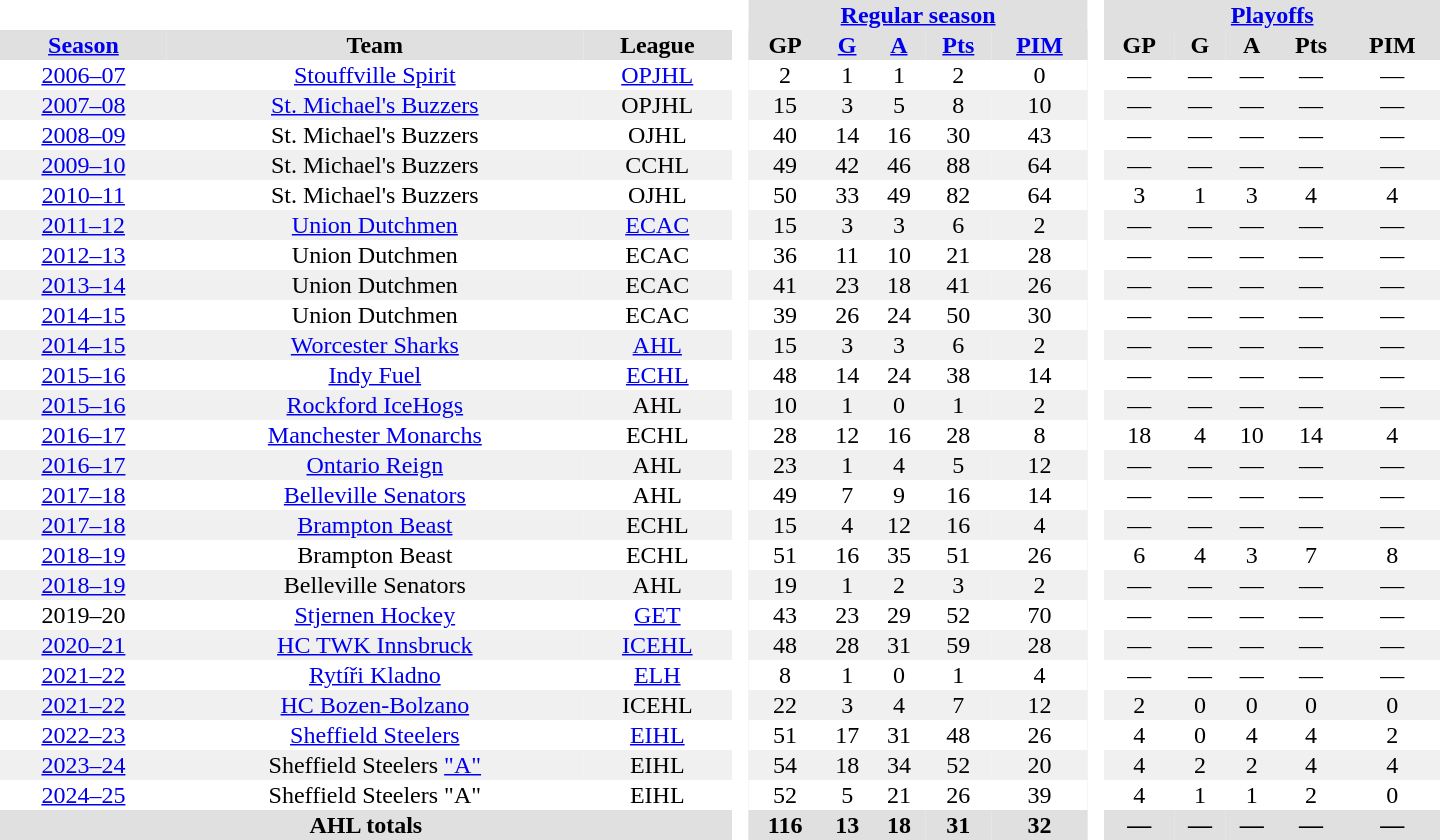<table border="0" cellpadding="1" cellspacing="0" style="text-align:center; width:60em;">
<tr style="background:#e0e0e0;">
<th colspan="3"  bgcolor="#ffffff"> </th>
<th rowspan="102" bgcolor="#ffffff"> </th>
<th colspan="5"><a href='#'>Regular season</a></th>
<th rowspan="102" bgcolor="#ffffff"> </th>
<th colspan="5"><a href='#'>Playoffs</a></th>
</tr>
<tr style="background:#e0e0e0;">
<th><a href='#'>Season</a></th>
<th>Team</th>
<th>League</th>
<th>GP</th>
<th><a href='#'>G</a></th>
<th><a href='#'>A</a></th>
<th><a href='#'>Pts</a></th>
<th><a href='#'>PIM</a></th>
<th>GP</th>
<th>G</th>
<th>A</th>
<th>Pts</th>
<th>PIM</th>
</tr>
<tr>
<td><a href='#'>2006–07</a></td>
<td><a href='#'>Stouffville Spirit</a></td>
<td><a href='#'>OPJHL</a></td>
<td>2</td>
<td>1</td>
<td>1</td>
<td>2</td>
<td>0</td>
<td>—</td>
<td>—</td>
<td>—</td>
<td>—</td>
<td>—</td>
</tr>
<tr bgcolor="#f0f0f0">
<td><a href='#'>2007–08</a></td>
<td><a href='#'>St. Michael's Buzzers</a></td>
<td>OPJHL</td>
<td>15</td>
<td>3</td>
<td>5</td>
<td>8</td>
<td>10</td>
<td>—</td>
<td>—</td>
<td>—</td>
<td>—</td>
<td>—</td>
</tr>
<tr>
<td><a href='#'>2008–09</a></td>
<td>St. Michael's Buzzers</td>
<td>OJHL</td>
<td>40</td>
<td>14</td>
<td>16</td>
<td>30</td>
<td>43</td>
<td>—</td>
<td>—</td>
<td>—</td>
<td>—</td>
<td>—</td>
</tr>
<tr bgcolor="#f0f0f0">
<td><a href='#'>2009–10</a></td>
<td>St. Michael's Buzzers</td>
<td>CCHL</td>
<td>49</td>
<td>42</td>
<td>46</td>
<td>88</td>
<td>64</td>
<td>—</td>
<td>—</td>
<td>—</td>
<td>—</td>
<td>—</td>
</tr>
<tr>
<td><a href='#'>2010–11</a></td>
<td>St. Michael's Buzzers</td>
<td>OJHL</td>
<td>50</td>
<td>33</td>
<td>49</td>
<td>82</td>
<td>64</td>
<td>3</td>
<td>1</td>
<td>3</td>
<td>4</td>
<td>4</td>
</tr>
<tr bgcolor="#f0f0f0">
<td><a href='#'>2011–12</a></td>
<td><a href='#'>Union Dutchmen</a></td>
<td><a href='#'>ECAC</a></td>
<td>15</td>
<td>3</td>
<td>3</td>
<td>6</td>
<td>2</td>
<td>—</td>
<td>—</td>
<td>—</td>
<td>—</td>
<td>—</td>
</tr>
<tr>
<td><a href='#'>2012–13</a></td>
<td>Union Dutchmen</td>
<td>ECAC</td>
<td>36</td>
<td>11</td>
<td>10</td>
<td>21</td>
<td>28</td>
<td>—</td>
<td>—</td>
<td>—</td>
<td>—</td>
<td>—</td>
</tr>
<tr bgcolor="#f0f0f0">
<td><a href='#'>2013–14</a></td>
<td>Union Dutchmen</td>
<td>ECAC</td>
<td>41</td>
<td>23</td>
<td>18</td>
<td>41</td>
<td>26</td>
<td>—</td>
<td>—</td>
<td>—</td>
<td>—</td>
<td>—</td>
</tr>
<tr>
<td><a href='#'>2014–15</a></td>
<td>Union Dutchmen</td>
<td>ECAC</td>
<td>39</td>
<td>26</td>
<td>24</td>
<td>50</td>
<td>30</td>
<td>—</td>
<td>—</td>
<td>—</td>
<td>—</td>
<td>—</td>
</tr>
<tr bgcolor="#f0f0f0">
<td><a href='#'>2014–15</a></td>
<td><a href='#'>Worcester Sharks</a></td>
<td><a href='#'>AHL</a></td>
<td>15</td>
<td>3</td>
<td>3</td>
<td>6</td>
<td>2</td>
<td>—</td>
<td>—</td>
<td>—</td>
<td>—</td>
<td>—</td>
</tr>
<tr>
<td><a href='#'>2015–16</a></td>
<td><a href='#'>Indy Fuel</a></td>
<td><a href='#'>ECHL</a></td>
<td>48</td>
<td>14</td>
<td>24</td>
<td>38</td>
<td>14</td>
<td>—</td>
<td>—</td>
<td>—</td>
<td>—</td>
<td>—</td>
</tr>
<tr bgcolor="#f0f0f0">
<td><a href='#'>2015–16</a></td>
<td><a href='#'>Rockford IceHogs</a></td>
<td>AHL</td>
<td>10</td>
<td>1</td>
<td>0</td>
<td>1</td>
<td>2</td>
<td>—</td>
<td>—</td>
<td>—</td>
<td>—</td>
<td>—</td>
</tr>
<tr>
<td><a href='#'>2016–17</a></td>
<td><a href='#'>Manchester Monarchs</a></td>
<td>ECHL</td>
<td>28</td>
<td>12</td>
<td>16</td>
<td>28</td>
<td>8</td>
<td>18</td>
<td>4</td>
<td>10</td>
<td>14</td>
<td>4</td>
</tr>
<tr bgcolor="#f0f0f0">
<td><a href='#'>2016–17</a></td>
<td><a href='#'>Ontario Reign</a></td>
<td>AHL</td>
<td>23</td>
<td>1</td>
<td>4</td>
<td>5</td>
<td>12</td>
<td>—</td>
<td>—</td>
<td>—</td>
<td>—</td>
<td>—</td>
</tr>
<tr>
<td><a href='#'>2017–18</a></td>
<td><a href='#'>Belleville Senators</a></td>
<td>AHL</td>
<td>49</td>
<td>7</td>
<td>9</td>
<td>16</td>
<td>14</td>
<td>—</td>
<td>—</td>
<td>—</td>
<td>—</td>
<td>—</td>
</tr>
<tr bgcolor="#f0f0f0">
<td><a href='#'>2017–18</a></td>
<td><a href='#'>Brampton Beast</a></td>
<td>ECHL</td>
<td>15</td>
<td>4</td>
<td>12</td>
<td>16</td>
<td>4</td>
<td>—</td>
<td>—</td>
<td>—</td>
<td>—</td>
<td>—</td>
</tr>
<tr>
<td><a href='#'>2018–19</a></td>
<td>Brampton Beast</td>
<td>ECHL</td>
<td>51</td>
<td>16</td>
<td>35</td>
<td>51</td>
<td>26</td>
<td>6</td>
<td>4</td>
<td>3</td>
<td>7</td>
<td>8</td>
</tr>
<tr bgcolor="#f0f0f0">
<td><a href='#'>2018–19</a></td>
<td>Belleville Senators</td>
<td>AHL</td>
<td>19</td>
<td>1</td>
<td>2</td>
<td>3</td>
<td>2</td>
<td>—</td>
<td>—</td>
<td>—</td>
<td>—</td>
<td>—</td>
</tr>
<tr>
<td>2019–20</td>
<td><a href='#'>Stjernen Hockey</a></td>
<td><a href='#'>GET</a></td>
<td>43</td>
<td>23</td>
<td>29</td>
<td>52</td>
<td>70</td>
<td>—</td>
<td>—</td>
<td>—</td>
<td>—</td>
<td>—</td>
</tr>
<tr bgcolor="#f0f0f0">
<td><a href='#'>2020–21</a></td>
<td><a href='#'>HC TWK Innsbruck</a></td>
<td><a href='#'>ICEHL</a></td>
<td>48</td>
<td>28</td>
<td>31</td>
<td>59</td>
<td>28</td>
<td>—</td>
<td>—</td>
<td>—</td>
<td>—</td>
<td>—</td>
</tr>
<tr>
<td><a href='#'>2021–22</a></td>
<td><a href='#'>Rytíři Kladno</a></td>
<td><a href='#'>ELH</a></td>
<td>8</td>
<td>1</td>
<td>0</td>
<td>1</td>
<td>4</td>
<td>—</td>
<td>—</td>
<td>—</td>
<td>—</td>
<td>—</td>
</tr>
<tr bgcolor="#f0f0f0">
<td><a href='#'>2021–22</a></td>
<td><a href='#'>HC Bozen-Bolzano</a></td>
<td>ICEHL</td>
<td>22</td>
<td>3</td>
<td>4</td>
<td>7</td>
<td>12</td>
<td>2</td>
<td>0</td>
<td>0</td>
<td>0</td>
<td>0</td>
</tr>
<tr>
<td><a href='#'>2022–23</a></td>
<td><a href='#'>Sheffield Steelers</a></td>
<td><a href='#'>EIHL</a></td>
<td>51</td>
<td>17</td>
<td>31</td>
<td>48</td>
<td>26</td>
<td>4</td>
<td>0</td>
<td>4</td>
<td>4</td>
<td>2</td>
</tr>
<tr bgcolor="#f0f0f0">
<td><a href='#'>2023–24</a></td>
<td>Sheffield Steelers <a href='#'>"A"</a></td>
<td>EIHL</td>
<td>54</td>
<td>18</td>
<td>34</td>
<td>52</td>
<td>20</td>
<td>4</td>
<td>2</td>
<td>2</td>
<td>4</td>
<td>4</td>
</tr>
<tr>
<td><a href='#'>2024–25</a></td>
<td>Sheffield Steelers "A"</td>
<td>EIHL</td>
<td>52</td>
<td>5</td>
<td>21</td>
<td>26</td>
<td>39</td>
<td>4</td>
<td>1</td>
<td>1</td>
<td>2</td>
<td>0</td>
</tr>
<tr ALIGN="center" bgcolor="#e0e0e0">
<th colspan="3">AHL totals</th>
<th>116</th>
<th>13</th>
<th>18</th>
<th>31</th>
<th>32</th>
<th>—</th>
<th>—</th>
<th>—</th>
<th>—</th>
<th>—</th>
</tr>
</table>
